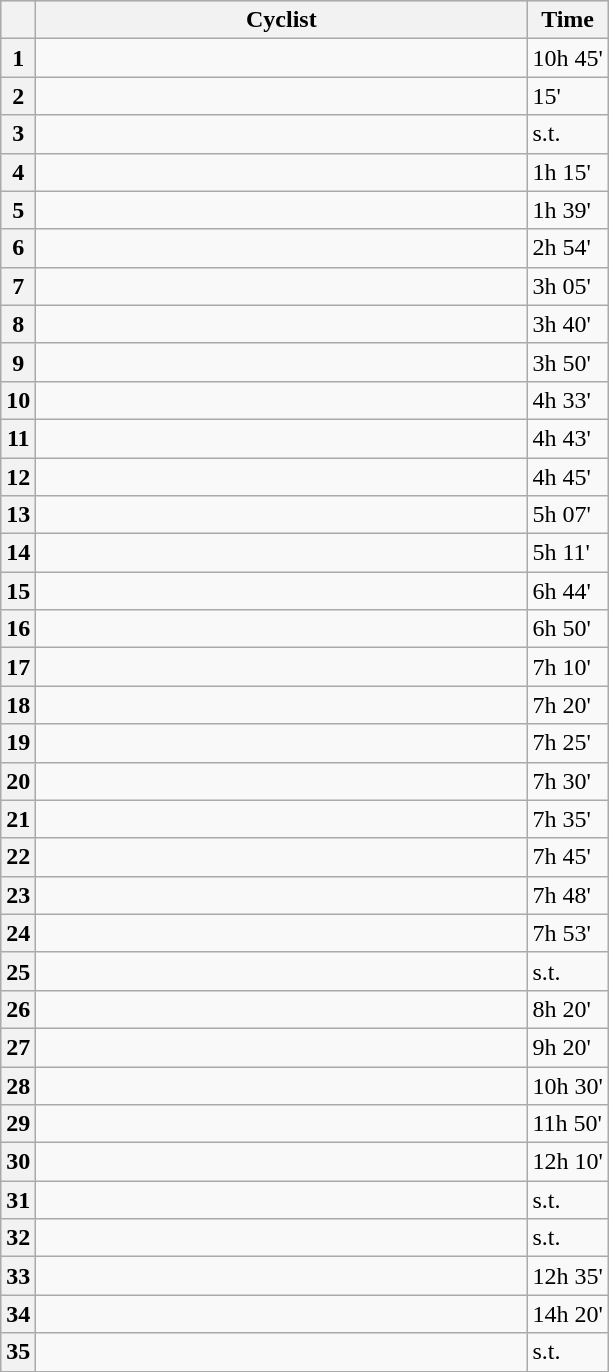<table class="wikitable">
<tr style="background:#ccccff;">
<th></th>
<th align="left" style="width: 20em">Cyclist</th>
<th>Time</th>
</tr>
<tr>
<th>1</th>
<td></td>
<td>10h 45'</td>
</tr>
<tr>
<th>2</th>
<td></td>
<td>15'</td>
</tr>
<tr>
<th>3</th>
<td></td>
<td>s.t.</td>
</tr>
<tr>
<th>4</th>
<td></td>
<td>1h 15'</td>
</tr>
<tr>
<th>5</th>
<td></td>
<td>1h 39'</td>
</tr>
<tr>
<th>6</th>
<td></td>
<td>2h 54'</td>
</tr>
<tr>
<th>7</th>
<td></td>
<td>3h 05'</td>
</tr>
<tr>
<th>8</th>
<td></td>
<td>3h 40'</td>
</tr>
<tr>
<th>9</th>
<td></td>
<td>3h 50'</td>
</tr>
<tr>
<th>10</th>
<td></td>
<td>4h 33'</td>
</tr>
<tr>
<th>11</th>
<td></td>
<td>4h 43'</td>
</tr>
<tr>
<th>12</th>
<td></td>
<td>4h 45'</td>
</tr>
<tr>
<th>13</th>
<td></td>
<td>5h 07'</td>
</tr>
<tr>
<th>14</th>
<td></td>
<td>5h 11'</td>
</tr>
<tr>
<th>15</th>
<td></td>
<td>6h 44'</td>
</tr>
<tr>
<th>16</th>
<td></td>
<td>6h 50'</td>
</tr>
<tr>
<th>17</th>
<td></td>
<td>7h 10'</td>
</tr>
<tr>
<th>18</th>
<td></td>
<td>7h 20'</td>
</tr>
<tr>
<th>19</th>
<td></td>
<td>7h 25'</td>
</tr>
<tr>
<th>20</th>
<td></td>
<td>7h 30'</td>
</tr>
<tr>
<th>21</th>
<td></td>
<td>7h 35'</td>
</tr>
<tr>
<th>22</th>
<td></td>
<td>7h 45'</td>
</tr>
<tr>
<th>23</th>
<td></td>
<td>7h 48'</td>
</tr>
<tr>
<th>24</th>
<td></td>
<td>7h 53'</td>
</tr>
<tr>
<th>25</th>
<td></td>
<td>s.t.</td>
</tr>
<tr>
<th>26</th>
<td></td>
<td>8h 20'</td>
</tr>
<tr>
<th>27</th>
<td></td>
<td>9h 20'</td>
</tr>
<tr>
<th>28</th>
<td></td>
<td>10h 30'</td>
</tr>
<tr>
<th>29</th>
<td></td>
<td>11h 50'</td>
</tr>
<tr>
<th>30</th>
<td></td>
<td>12h 10'</td>
</tr>
<tr>
<th>31</th>
<td></td>
<td>s.t.</td>
</tr>
<tr>
<th>32</th>
<td></td>
<td>s.t.</td>
</tr>
<tr>
<th>33</th>
<td></td>
<td>12h 35'</td>
</tr>
<tr>
<th>34</th>
<td></td>
<td>14h 20'</td>
</tr>
<tr>
<th>35</th>
<td></td>
<td>s.t.</td>
</tr>
<tr>
</tr>
</table>
